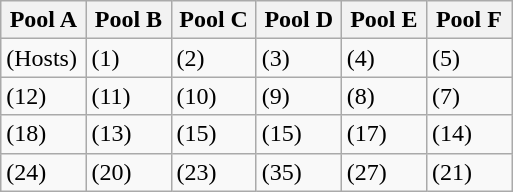<table class="wikitable">
<tr>
<th width=16%>Pool A</th>
<th width=16%>Pool B</th>
<th width=16%>Pool C</th>
<th width=16%>Pool D</th>
<th width=16%>Pool E</th>
<th width=16%>Pool F</th>
</tr>
<tr>
<td> (Hosts)</td>
<td> (1)</td>
<td> (2)</td>
<td> (3)</td>
<td> (4)</td>
<td> (5)</td>
</tr>
<tr>
<td> (12)</td>
<td> (11)</td>
<td> (10)</td>
<td> (9)</td>
<td> (8)</td>
<td> (7)</td>
</tr>
<tr>
<td> (18)</td>
<td> (13)</td>
<td> (15)</td>
<td> (15)</td>
<td> (17)</td>
<td> (14)</td>
</tr>
<tr>
<td> (24)</td>
<td> (20)</td>
<td> (23)</td>
<td> (35)</td>
<td> (27)</td>
<td> (21)</td>
</tr>
</table>
